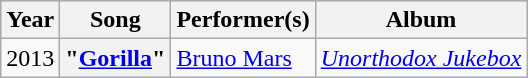<table class="wikitable plainrowheaders" style="text-align: left;">
<tr style="background:#ccc; text-align:center;">
<th scope="col">Year</th>
<th scope="col">Song</th>
<th scope="col">Performer(s)</th>
<th scope="col">Album</th>
</tr>
<tr>
<td>2013</td>
<th scope="row">"<a href='#'>Gorilla</a>"</th>
<td><a href='#'>Bruno Mars</a></td>
<td><em><a href='#'>Unorthodox Jukebox</a></em></td>
</tr>
</table>
